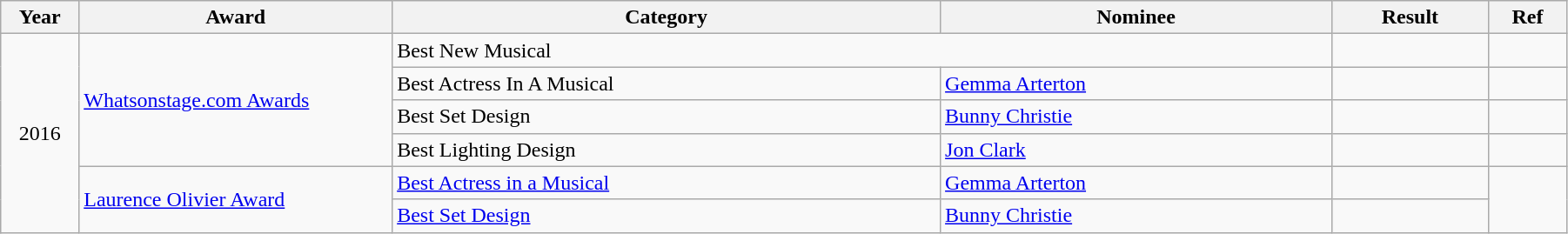<table class="wikitable" width="95%">
<tr>
<th width="5%">Year</th>
<th width="20%">Award</th>
<th width="35%">Category</th>
<th width="25%">Nominee</th>
<th width="10%">Result</th>
<th width="5%">Ref</th>
</tr>
<tr>
<td rowspan="6" align="center">2016</td>
<td rowspan="4"><a href='#'>Whatsonstage.com Awards</a></td>
<td colspan="2">Best New Musical</td>
<td></td>
<td rowspan="1" align="center"></td>
</tr>
<tr>
<td colspan="1">Best Actress In A Musical</td>
<td><a href='#'>Gemma Arterton</a></td>
<td></td>
<td rowspan="1" align="center"></td>
</tr>
<tr>
<td colspan="1">Best Set Design</td>
<td><a href='#'>Bunny Christie</a></td>
<td></td>
<td rowspan="1" align="center"></td>
</tr>
<tr>
<td colspan="1">Best Lighting Design</td>
<td><a href='#'>Jon Clark</a></td>
<td></td>
<td rowspan="1" align="center"></td>
</tr>
<tr>
<td rowspan="2"><a href='#'>Laurence Olivier Award</a></td>
<td><a href='#'>Best Actress in a Musical</a></td>
<td><a href='#'>Gemma Arterton</a></td>
<td></td>
<td rowspan="2"></td>
</tr>
<tr>
<td><a href='#'>Best Set Design</a></td>
<td><a href='#'>Bunny Christie</a></td>
<td></td>
</tr>
</table>
